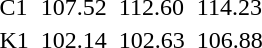<table>
<tr>
<td>C1</td>
<td></td>
<td>107.52</td>
<td></td>
<td>112.60</td>
<td></td>
<td>114.23</td>
</tr>
<tr>
<td>K1</td>
<td></td>
<td>102.14</td>
<td></td>
<td>102.63</td>
<td></td>
<td>106.88</td>
</tr>
</table>
